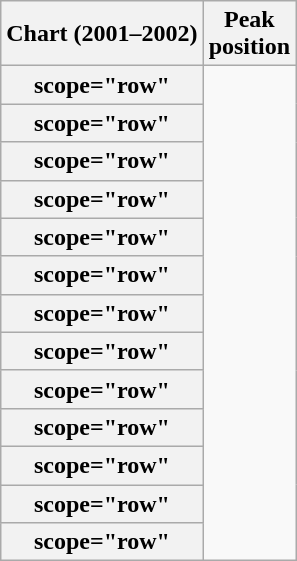<table class="wikitable sortable plainrowheaders" style="text-align:center;">
<tr>
<th scope="col">Chart (2001–2002)</th>
<th scope="col">Peak<br>position</th>
</tr>
<tr>
<th>scope="row" </th>
</tr>
<tr>
<th>scope="row" </th>
</tr>
<tr>
<th>scope="row" </th>
</tr>
<tr>
<th>scope="row" </th>
</tr>
<tr>
<th>scope="row" </th>
</tr>
<tr>
<th>scope="row" </th>
</tr>
<tr>
<th>scope="row" </th>
</tr>
<tr>
<th>scope="row" </th>
</tr>
<tr>
<th>scope="row" </th>
</tr>
<tr>
<th>scope="row" </th>
</tr>
<tr>
<th>scope="row" </th>
</tr>
<tr>
<th>scope="row" </th>
</tr>
<tr>
<th>scope="row" </th>
</tr>
</table>
